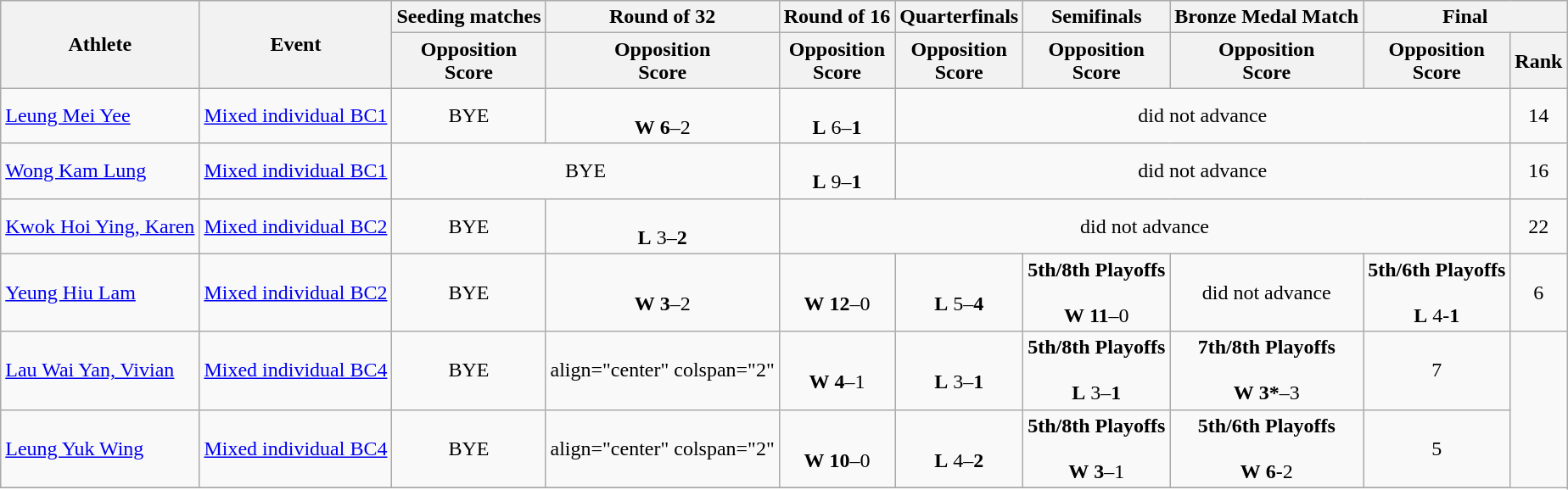<table class=wikitable>
<tr>
<th rowspan="2">Athlete</th>
<th rowspan="2">Event</th>
<th>Seeding matches</th>
<th>Round of 32</th>
<th>Round of 16</th>
<th>Quarterfinals</th>
<th>Semifinals</th>
<th>Bronze Medal Match</th>
<th colspan="2">Final</th>
</tr>
<tr>
<th>Opposition<br>Score</th>
<th>Opposition<br>Score</th>
<th>Opposition<br>Score</th>
<th>Opposition<br>Score</th>
<th>Opposition<br>Score</th>
<th>Opposition<br>Score</th>
<th>Opposition<br>Score</th>
<th>Rank</th>
</tr>
<tr>
<td><a href='#'>Leung Mei Yee</a></td>
<td><a href='#'>Mixed individual BC1</a></td>
<td align="center">BYE</td>
<td align="center"><br><strong>W</strong> <strong>6</strong>–2</td>
<td align="center"><br><strong>L</strong> 6–<strong>1</strong></td>
<td align="center" colspan="4">did not advance</td>
<td align="center">14</td>
</tr>
<tr>
<td><a href='#'>Wong Kam Lung</a></td>
<td><a href='#'>Mixed individual BC1</a></td>
<td align="center" colspan="2">BYE</td>
<td align="center"><br><strong>L</strong> 9–<strong>1</strong></td>
<td align="center" colspan="4">did not advance</td>
<td align="center">16</td>
</tr>
<tr>
<td><a href='#'>Kwok Hoi Ying, Karen</a></td>
<td><a href='#'>Mixed individual BC2</a></td>
<td align="center">BYE</td>
<td align="center"><br><strong>L</strong> 3–<strong>2</strong></td>
<td align="center" colspan="5">did not advance</td>
<td align="center">22</td>
</tr>
<tr>
<td><a href='#'>Yeung Hiu Lam</a></td>
<td><a href='#'>Mixed individual BC2</a></td>
<td align="center">BYE</td>
<td align="center"><br><strong>W</strong> <strong>3</strong>–2</td>
<td align="center"><br><strong>W</strong> <strong>12</strong>–0</td>
<td align="center"><br><strong>L</strong> 5–<strong>4</strong></td>
<td align="center"><strong>5th/8th Playoffs</strong><br><br><strong>W</strong> <strong>11</strong>–0</td>
<td align="center">did not advance</td>
<td align="center"><strong>5th/6th Playoffs</strong><br><br><strong>L</strong> 4-<strong>1</strong></td>
<td align="center">6</td>
</tr>
<tr>
<td><a href='#'>Lau Wai Yan, Vivian</a></td>
<td><a href='#'>Mixed individual BC4</a></td>
<td align="center">BYE</td>
<td>align="center" colspan="2" </td>
<td align="center"><br><strong>W</strong> <strong>4</strong>–1</td>
<td align="center"><br><strong>L</strong> 3–<strong>1</strong></td>
<td align="center"><strong>5th/8th Playoffs</strong><br><br><strong>L</strong> 3–<strong>1</strong></td>
<td align="center"><strong>7th/8th Playoffs</strong><br><br><strong>W</strong> <strong>3*</strong>–3</td>
<td align="center">7</td>
</tr>
<tr>
<td><a href='#'>Leung Yuk Wing</a></td>
<td><a href='#'>Mixed individual BC4</a></td>
<td align="center">BYE</td>
<td>align="center" colspan="2" </td>
<td align="center"><br><strong>W</strong> <strong>10</strong>–0</td>
<td align="center"><br><strong>L</strong> 4–<strong>2</strong></td>
<td align="center"><strong>5th/8th Playoffs</strong><br><br><strong>W</strong> <strong>3</strong>–1</td>
<td align="center"><strong>5th/6th Playoffs</strong><br><br><strong>W</strong> <strong>6</strong>-2</td>
<td align="center">5</td>
</tr>
<tr>
</tr>
</table>
